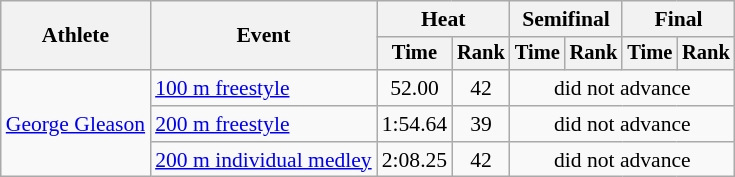<table class=wikitable style="font-size:90%">
<tr>
<th rowspan="2">Athlete</th>
<th rowspan="2">Event</th>
<th colspan="2">Heat</th>
<th colspan="2">Semifinal</th>
<th colspan="2">Final</th>
</tr>
<tr style="font-size:95%">
<th>Time</th>
<th>Rank</th>
<th>Time</th>
<th>Rank</th>
<th>Time</th>
<th>Rank</th>
</tr>
<tr align=center>
<td align=left rowspan=3><a href='#'>George Gleason</a></td>
<td align=left><a href='#'>100 m freestyle</a></td>
<td>52.00</td>
<td>42</td>
<td colspan=4>did not advance</td>
</tr>
<tr align=center>
<td align=left><a href='#'>200 m freestyle</a></td>
<td>1:54.64</td>
<td>39</td>
<td colspan=4>did not advance</td>
</tr>
<tr align=center>
<td align=left><a href='#'>200 m individual medley</a></td>
<td>2:08.25</td>
<td>42</td>
<td colspan=4>did not advance</td>
</tr>
</table>
